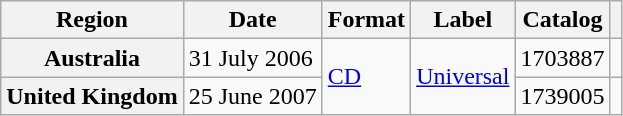<table class="wikitable plainrowheaders">
<tr>
<th scope="col">Region</th>
<th scope="col">Date</th>
<th scope="col">Format</th>
<th scope="col">Label</th>
<th scope="col">Catalog</th>
<th scope="col"></th>
</tr>
<tr>
<th scope="row">Australia</th>
<td>31 July 2006</td>
<td rowspan="2"><a href='#'>CD</a></td>
<td rowspan="2"><a href='#'>Universal</a></td>
<td>1703887</td>
<td></td>
</tr>
<tr>
<th scope="row">United Kingdom</th>
<td>25 June 2007</td>
<td>1739005</td>
<td></td>
</tr>
</table>
